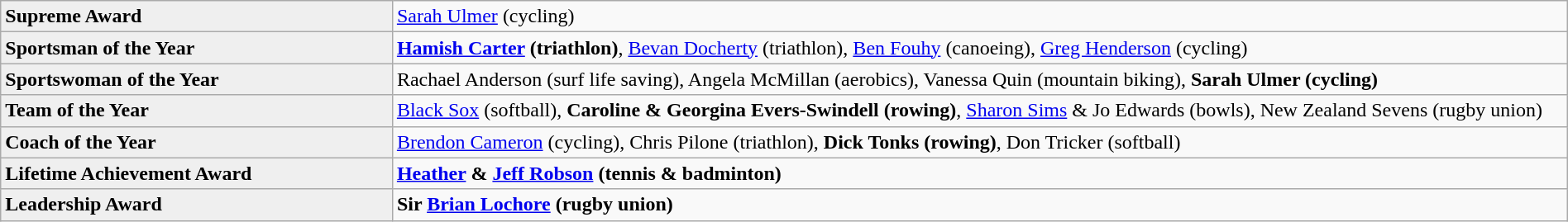<table class=wikitable style="width:100%">
<tr>
<td style="background:#efefef; width:25%;"><strong>Supreme Award</strong></td>
<td><a href='#'>Sarah Ulmer</a> (cycling)</td>
</tr>
<tr>
<td style="background:#efefef; width:25%;"><strong>Sportsman of the Year</strong></td>
<td><strong><a href='#'>Hamish Carter</a> (triathlon)</strong>, <a href='#'>Bevan Docherty</a> (triathlon), <a href='#'>Ben Fouhy</a> (canoeing), <a href='#'>Greg Henderson</a> (cycling)</td>
</tr>
<tr>
<td style="background:#efefef;"><strong>Sportswoman of the Year</strong></td>
<td>Rachael Anderson (surf life saving), Angela McMillan (aerobics), Vanessa Quin (mountain biking), <strong>Sarah Ulmer (cycling)</strong></td>
</tr>
<tr>
<td style="background:#efefef;"><strong>Team of the Year</strong></td>
<td><a href='#'>Black Sox</a> (softball), <strong>Caroline & Georgina Evers-Swindell (rowing)</strong>, <a href='#'>Sharon Sims</a> & Jo Edwards (bowls), New Zealand Sevens (rugby union)</td>
</tr>
<tr>
<td style="background:#efefef;"><strong>Coach of the Year</strong></td>
<td><a href='#'>Brendon Cameron</a> (cycling), Chris Pilone (triathlon), <strong>Dick Tonks (rowing)</strong>, Don Tricker (softball)</td>
</tr>
<tr>
<td style="background:#efefef;"><strong>Lifetime Achievement Award</strong></td>
<td><strong><a href='#'>Heather</a> & <a href='#'>Jeff Robson</a> (tennis & badminton)</strong></td>
</tr>
<tr>
<td style="background:#efefef;"><strong>Leadership Award</strong></td>
<td><strong>Sir <a href='#'>Brian Lochore</a> (rugby union)</strong></td>
</tr>
</table>
